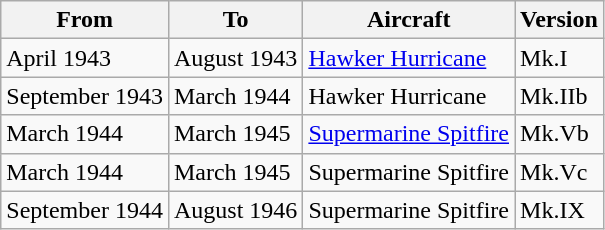<table class="wikitable">
<tr>
<th>From</th>
<th>To</th>
<th>Aircraft</th>
<th>Version</th>
</tr>
<tr>
<td>April 1943</td>
<td>August 1943</td>
<td><a href='#'>Hawker Hurricane</a></td>
<td>Mk.I</td>
</tr>
<tr>
<td>September 1943</td>
<td>March 1944</td>
<td>Hawker Hurricane</td>
<td>Mk.IIb</td>
</tr>
<tr>
<td>March 1944</td>
<td>March 1945</td>
<td><a href='#'>Supermarine Spitfire</a></td>
<td>Mk.Vb</td>
</tr>
<tr>
<td>March 1944</td>
<td>March 1945</td>
<td>Supermarine Spitfire</td>
<td>Mk.Vc</td>
</tr>
<tr>
<td>September 1944</td>
<td>August 1946</td>
<td>Supermarine Spitfire</td>
<td>Mk.IX</td>
</tr>
</table>
